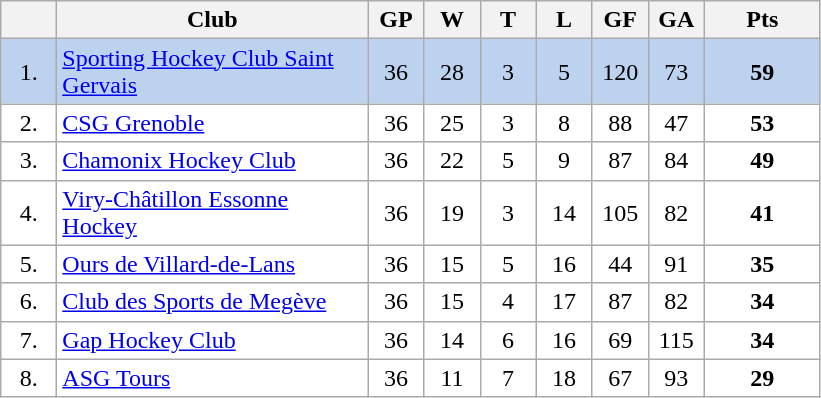<table class="wikitable">
<tr>
<th width="30"></th>
<th width="200">Club</th>
<th width="30">GP</th>
<th width="30">W</th>
<th width="30">T</th>
<th width="30">L</th>
<th width="30">GF</th>
<th width="30">GA</th>
<th width="70">Pts</th>
</tr>
<tr bgcolor="#BCD2EE" align="center">
<td>1.</td>
<td align="left"><a href='#'>Sporting Hockey Club Saint Gervais</a></td>
<td>36</td>
<td>28</td>
<td>3</td>
<td>5</td>
<td>120</td>
<td>73</td>
<td><strong>59</strong></td>
</tr>
<tr bgcolor="#FFFFFF" align="center">
<td>2.</td>
<td align="left"><a href='#'>CSG Grenoble</a></td>
<td>36</td>
<td>25</td>
<td>3</td>
<td>8</td>
<td>88</td>
<td>47</td>
<td><strong>53</strong></td>
</tr>
<tr bgcolor="#FFFFFF" align="center">
<td>3.</td>
<td align="left"><a href='#'>Chamonix Hockey Club</a></td>
<td>36</td>
<td>22</td>
<td>5</td>
<td>9</td>
<td>87</td>
<td>84</td>
<td><strong>49</strong></td>
</tr>
<tr bgcolor="#FFFFFF" align="center">
<td>4.</td>
<td align="left"><a href='#'>Viry-Châtillon Essonne Hockey&lrm;</a></td>
<td>36</td>
<td>19</td>
<td>3</td>
<td>14</td>
<td>105</td>
<td>82</td>
<td><strong>41</strong></td>
</tr>
<tr bgcolor="#FFFFFF" align="center">
<td>5.</td>
<td align="left"><a href='#'>Ours de Villard-de-Lans</a></td>
<td>36</td>
<td>15</td>
<td>5</td>
<td>16</td>
<td>44</td>
<td>91</td>
<td><strong>35</strong></td>
</tr>
<tr bgcolor="#FFFFFF" align="center">
<td>6.</td>
<td align="left"><a href='#'>Club des Sports de Megève</a></td>
<td>36</td>
<td>15</td>
<td>4</td>
<td>17</td>
<td>87</td>
<td>82</td>
<td><strong>34</strong></td>
</tr>
<tr bgcolor="#FFFFFF" align="center">
<td>7.</td>
<td align="left"><a href='#'>Gap Hockey Club</a></td>
<td>36</td>
<td>14</td>
<td>6</td>
<td>16</td>
<td>69</td>
<td>115</td>
<td><strong>34</strong></td>
</tr>
<tr bgcolor="#FFFFFF" align="center">
<td>8.</td>
<td align="left"><a href='#'>ASG Tours</a></td>
<td>36</td>
<td>11</td>
<td>7</td>
<td>18</td>
<td>67</td>
<td>93</td>
<td><strong>29</strong></td>
</tr>
</table>
